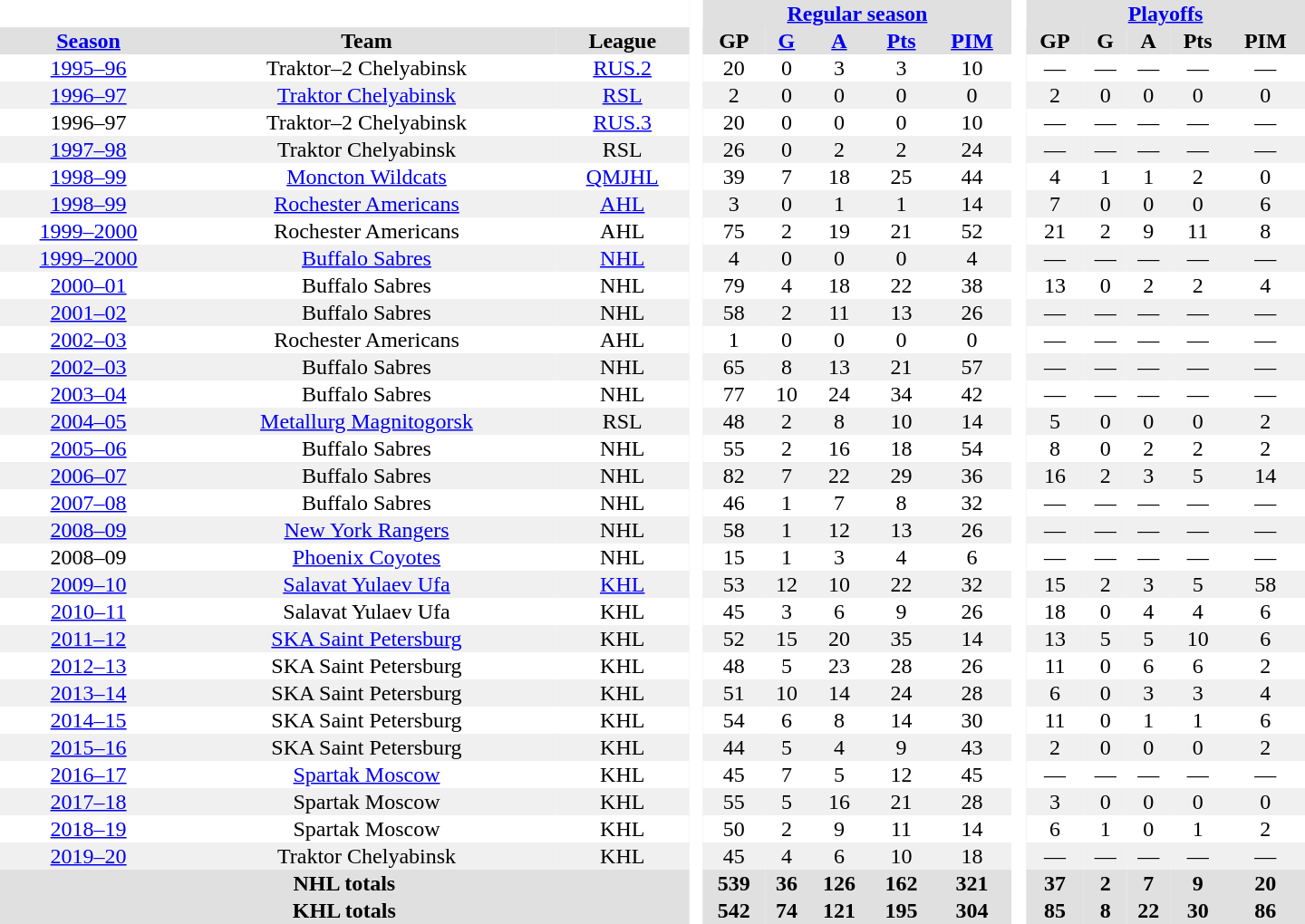<table border="0" cellpadding="1" cellspacing="0" style="text-align:center; width:60em;">
<tr style="background:#e0e0e0;">
<th colspan="3"  bgcolor="#ffffff"> </th>
<th rowspan="99" bgcolor="#ffffff"> </th>
<th colspan="5"><a href='#'>Regular season</a></th>
<th rowspan="99" bgcolor="#ffffff"> </th>
<th colspan="5"><a href='#'>Playoffs</a></th>
</tr>
<tr style="background:#e0e0e0;">
<th><a href='#'>Season</a></th>
<th>Team</th>
<th>League</th>
<th>GP</th>
<th><a href='#'>G</a></th>
<th><a href='#'>A</a></th>
<th><a href='#'>Pts</a></th>
<th><a href='#'>PIM</a></th>
<th>GP</th>
<th>G</th>
<th>A</th>
<th>Pts</th>
<th>PIM</th>
</tr>
<tr>
<td><a href='#'>1995–96</a></td>
<td>Traktor–2 Chelyabinsk</td>
<td><a href='#'>RUS.2</a></td>
<td>20</td>
<td>0</td>
<td>3</td>
<td>3</td>
<td>10</td>
<td>—</td>
<td>—</td>
<td>—</td>
<td>—</td>
<td>—</td>
</tr>
<tr bgcolor="#f0f0f0">
<td><a href='#'>1996–97</a></td>
<td><a href='#'>Traktor Chelyabinsk</a></td>
<td><a href='#'>RSL</a></td>
<td>2</td>
<td>0</td>
<td>0</td>
<td>0</td>
<td>0</td>
<td>2</td>
<td>0</td>
<td>0</td>
<td>0</td>
<td>0</td>
</tr>
<tr>
<td>1996–97</td>
<td>Traktor–2 Chelyabinsk</td>
<td><a href='#'>RUS.3</a></td>
<td>20</td>
<td>0</td>
<td>0</td>
<td>0</td>
<td>10</td>
<td>—</td>
<td>—</td>
<td>—</td>
<td>—</td>
<td>—</td>
</tr>
<tr bgcolor="#f0f0f0">
<td><a href='#'>1997–98</a></td>
<td>Traktor Chelyabinsk</td>
<td>RSL</td>
<td>26</td>
<td>0</td>
<td>2</td>
<td>2</td>
<td>24</td>
<td>—</td>
<td>—</td>
<td>—</td>
<td>—</td>
<td>—</td>
</tr>
<tr>
<td><a href='#'>1998–99</a></td>
<td><a href='#'>Moncton Wildcats</a></td>
<td><a href='#'>QMJHL</a></td>
<td>39</td>
<td>7</td>
<td>18</td>
<td>25</td>
<td>44</td>
<td>4</td>
<td>1</td>
<td>1</td>
<td>2</td>
<td>0</td>
</tr>
<tr bgcolor="#f0f0f0">
<td><a href='#'>1998–99</a></td>
<td><a href='#'>Rochester Americans</a></td>
<td><a href='#'>AHL</a></td>
<td>3</td>
<td>0</td>
<td>1</td>
<td>1</td>
<td>14</td>
<td>7</td>
<td>0</td>
<td>0</td>
<td>0</td>
<td>6</td>
</tr>
<tr>
<td><a href='#'>1999–2000</a></td>
<td>Rochester Americans</td>
<td>AHL</td>
<td>75</td>
<td>2</td>
<td>19</td>
<td>21</td>
<td>52</td>
<td>21</td>
<td>2</td>
<td>9</td>
<td>11</td>
<td>8</td>
</tr>
<tr bgcolor="#f0f0f0">
<td><a href='#'>1999–2000</a></td>
<td><a href='#'>Buffalo Sabres</a></td>
<td><a href='#'>NHL</a></td>
<td>4</td>
<td>0</td>
<td>0</td>
<td>0</td>
<td>4</td>
<td>—</td>
<td>—</td>
<td>—</td>
<td>—</td>
<td>—</td>
</tr>
<tr>
<td><a href='#'>2000–01</a></td>
<td>Buffalo Sabres</td>
<td>NHL</td>
<td>79</td>
<td>4</td>
<td>18</td>
<td>22</td>
<td>38</td>
<td>13</td>
<td>0</td>
<td>2</td>
<td>2</td>
<td>4</td>
</tr>
<tr bgcolor="#f0f0f0">
<td><a href='#'>2001–02</a></td>
<td>Buffalo Sabres</td>
<td>NHL</td>
<td>58</td>
<td>2</td>
<td>11</td>
<td>13</td>
<td>26</td>
<td>—</td>
<td>—</td>
<td>—</td>
<td>—</td>
<td>—</td>
</tr>
<tr>
<td><a href='#'>2002–03</a></td>
<td>Rochester Americans</td>
<td>AHL</td>
<td>1</td>
<td>0</td>
<td>0</td>
<td>0</td>
<td>0</td>
<td>—</td>
<td>—</td>
<td>—</td>
<td>—</td>
<td>—</td>
</tr>
<tr bgcolor="#f0f0f0">
<td><a href='#'>2002–03</a></td>
<td>Buffalo Sabres</td>
<td>NHL</td>
<td>65</td>
<td>8</td>
<td>13</td>
<td>21</td>
<td>57</td>
<td>—</td>
<td>—</td>
<td>—</td>
<td>—</td>
<td>—</td>
</tr>
<tr>
<td><a href='#'>2003–04</a></td>
<td>Buffalo Sabres</td>
<td>NHL</td>
<td>77</td>
<td>10</td>
<td>24</td>
<td>34</td>
<td>42</td>
<td>—</td>
<td>—</td>
<td>—</td>
<td>—</td>
<td>—</td>
</tr>
<tr bgcolor="#f0f0f0">
<td><a href='#'>2004–05</a></td>
<td><a href='#'>Metallurg Magnitogorsk</a></td>
<td>RSL</td>
<td>48</td>
<td>2</td>
<td>8</td>
<td>10</td>
<td>14</td>
<td>5</td>
<td>0</td>
<td>0</td>
<td>0</td>
<td>2</td>
</tr>
<tr>
<td><a href='#'>2005–06</a></td>
<td>Buffalo Sabres</td>
<td>NHL</td>
<td>55</td>
<td>2</td>
<td>16</td>
<td>18</td>
<td>54</td>
<td>8</td>
<td>0</td>
<td>2</td>
<td>2</td>
<td>2</td>
</tr>
<tr bgcolor="#f0f0f0">
<td><a href='#'>2006–07</a></td>
<td>Buffalo Sabres</td>
<td>NHL</td>
<td>82</td>
<td>7</td>
<td>22</td>
<td>29</td>
<td>36</td>
<td>16</td>
<td>2</td>
<td>3</td>
<td>5</td>
<td>14</td>
</tr>
<tr>
<td><a href='#'>2007–08</a></td>
<td>Buffalo Sabres</td>
<td>NHL</td>
<td>46</td>
<td>1</td>
<td>7</td>
<td>8</td>
<td>32</td>
<td>—</td>
<td>—</td>
<td>—</td>
<td>—</td>
<td>—</td>
</tr>
<tr bgcolor="#f0f0f0">
<td><a href='#'>2008–09</a></td>
<td><a href='#'>New York Rangers</a></td>
<td>NHL</td>
<td>58</td>
<td>1</td>
<td>12</td>
<td>13</td>
<td>26</td>
<td>—</td>
<td>—</td>
<td>—</td>
<td>—</td>
<td>—</td>
</tr>
<tr>
<td>2008–09</td>
<td><a href='#'>Phoenix Coyotes</a></td>
<td>NHL</td>
<td>15</td>
<td>1</td>
<td>3</td>
<td>4</td>
<td>6</td>
<td>—</td>
<td>—</td>
<td>—</td>
<td>—</td>
<td>—</td>
</tr>
<tr bgcolor="#f0f0f0">
<td><a href='#'>2009–10</a></td>
<td><a href='#'>Salavat Yulaev Ufa</a></td>
<td><a href='#'>KHL</a></td>
<td>53</td>
<td>12</td>
<td>10</td>
<td>22</td>
<td>32</td>
<td>15</td>
<td>2</td>
<td>3</td>
<td>5</td>
<td>58</td>
</tr>
<tr>
<td><a href='#'>2010–11</a></td>
<td>Salavat Yulaev Ufa</td>
<td>KHL</td>
<td>45</td>
<td>3</td>
<td>6</td>
<td>9</td>
<td>26</td>
<td>18</td>
<td>0</td>
<td>4</td>
<td>4</td>
<td>6</td>
</tr>
<tr bgcolor="#f0f0f0">
<td><a href='#'>2011–12</a></td>
<td><a href='#'>SKA Saint Petersburg</a></td>
<td>KHL</td>
<td>52</td>
<td>15</td>
<td>20</td>
<td>35</td>
<td>14</td>
<td>13</td>
<td>5</td>
<td>5</td>
<td>10</td>
<td>6</td>
</tr>
<tr>
<td><a href='#'>2012–13</a></td>
<td>SKA Saint Petersburg</td>
<td>KHL</td>
<td>48</td>
<td>5</td>
<td>23</td>
<td>28</td>
<td>26</td>
<td>11</td>
<td>0</td>
<td>6</td>
<td>6</td>
<td>2</td>
</tr>
<tr bgcolor="#f0f0f0">
<td><a href='#'>2013–14</a></td>
<td>SKA Saint Petersburg</td>
<td>KHL</td>
<td>51</td>
<td>10</td>
<td>14</td>
<td>24</td>
<td>28</td>
<td>6</td>
<td>0</td>
<td>3</td>
<td>3</td>
<td>4</td>
</tr>
<tr>
<td><a href='#'>2014–15</a></td>
<td>SKA Saint Petersburg</td>
<td>KHL</td>
<td>54</td>
<td>6</td>
<td>8</td>
<td>14</td>
<td>30</td>
<td>11</td>
<td>0</td>
<td>1</td>
<td>1</td>
<td>6</td>
</tr>
<tr bgcolor="#f0f0f0">
<td><a href='#'>2015–16</a></td>
<td>SKA Saint Petersburg</td>
<td>KHL</td>
<td>44</td>
<td>5</td>
<td>4</td>
<td>9</td>
<td>43</td>
<td>2</td>
<td>0</td>
<td>0</td>
<td>0</td>
<td>2</td>
</tr>
<tr>
<td><a href='#'>2016–17</a></td>
<td><a href='#'>Spartak Moscow</a></td>
<td>KHL</td>
<td>45</td>
<td>7</td>
<td>5</td>
<td>12</td>
<td>45</td>
<td>—</td>
<td>—</td>
<td>—</td>
<td>—</td>
<td>—</td>
</tr>
<tr bgcolor="#f0f0f0">
<td><a href='#'>2017–18</a></td>
<td>Spartak Moscow</td>
<td>KHL</td>
<td>55</td>
<td>5</td>
<td>16</td>
<td>21</td>
<td>28</td>
<td>3</td>
<td>0</td>
<td>0</td>
<td>0</td>
<td>0</td>
</tr>
<tr>
<td><a href='#'>2018–19</a></td>
<td>Spartak Moscow</td>
<td>KHL</td>
<td>50</td>
<td>2</td>
<td>9</td>
<td>11</td>
<td>14</td>
<td>6</td>
<td>1</td>
<td>0</td>
<td>1</td>
<td>2</td>
</tr>
<tr bgcolor="#f0f0f0">
<td><a href='#'>2019–20</a></td>
<td>Traktor Chelyabinsk</td>
<td>KHL</td>
<td>45</td>
<td>4</td>
<td>6</td>
<td>10</td>
<td>18</td>
<td>—</td>
<td>—</td>
<td>—</td>
<td>—</td>
<td>—</td>
</tr>
<tr bgcolor="#e0e0e0">
<th colspan="3">NHL totals</th>
<th>539</th>
<th>36</th>
<th>126</th>
<th>162</th>
<th>321</th>
<th>37</th>
<th>2</th>
<th>7</th>
<th>9</th>
<th>20</th>
</tr>
<tr bgcolor="#e0e0e0">
<th colspan="3">KHL totals</th>
<th>542</th>
<th>74</th>
<th>121</th>
<th>195</th>
<th>304</th>
<th>85</th>
<th>8</th>
<th>22</th>
<th>30</th>
<th>86</th>
</tr>
</table>
